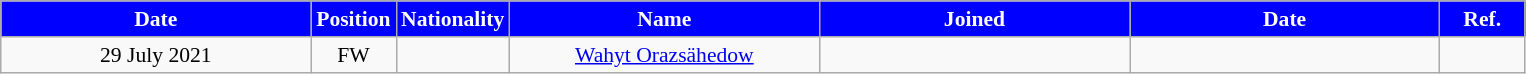<table class="wikitable"  style="text-align:center; font-size:90%; ">
<tr>
<th style="background:#0000ff; color:white; width:200px;">Date</th>
<th style="background:#0000ff; color:white; width:50px;">Position</th>
<th style="background:#0000ff; color:white; width:50px;">Nationality</th>
<th style="background:#0000ff; color:white; width:200px;">Name</th>
<th style="background:#0000ff; color:white; width:200px;">Joined</th>
<th style="background:#0000ff; color:white; width:200px;">Date</th>
<th style="background:#0000ff; color:white; width:50px;">Ref.</th>
</tr>
<tr>
<td>29 July 2021</td>
<td>FW</td>
<td></td>
<td><a href='#'>Wahyt Orazsähedow</a></td>
<td></td>
<td></td>
<td></td>
</tr>
</table>
